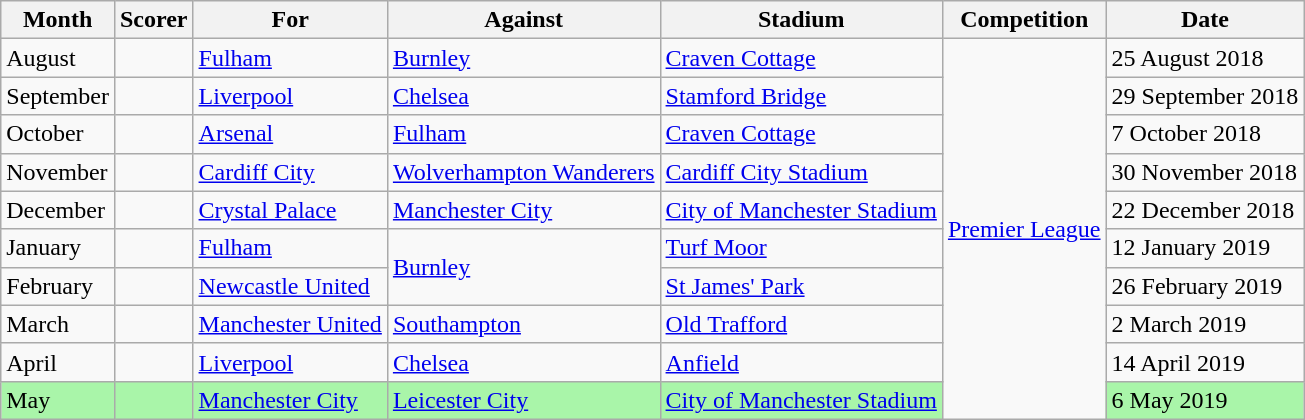<table class="wikitable">
<tr>
<th>Month</th>
<th>Scorer</th>
<th>For</th>
<th>Against</th>
<th>Stadium</th>
<th>Competition</th>
<th>Date</th>
</tr>
<tr>
<td>August</td>
<td> </td>
<td><a href='#'>Fulham</a></td>
<td><a href='#'>Burnley</a></td>
<td><a href='#'>Craven Cottage</a></td>
<td rowspan=10><a href='#'>Premier League</a></td>
<td>25 August 2018</td>
</tr>
<tr>
<td>September</td>
<td> </td>
<td><a href='#'>Liverpool</a></td>
<td><a href='#'>Chelsea</a></td>
<td><a href='#'>Stamford Bridge</a></td>
<td>29 September 2018</td>
</tr>
<tr>
<td>October</td>
<td> </td>
<td><a href='#'>Arsenal</a></td>
<td><a href='#'>Fulham</a></td>
<td><a href='#'>Craven Cottage</a></td>
<td>7 October 2018</td>
</tr>
<tr>
<td>November</td>
<td> </td>
<td><a href='#'>Cardiff City</a></td>
<td><a href='#'>Wolverhampton Wanderers</a></td>
<td><a href='#'>Cardiff City Stadium</a></td>
<td>30 November 2018</td>
</tr>
<tr>
<td>December</td>
<td> </td>
<td><a href='#'>Crystal Palace</a></td>
<td><a href='#'>Manchester City</a></td>
<td><a href='#'>City of Manchester Stadium</a></td>
<td>22 December 2018</td>
</tr>
<tr>
<td>January</td>
<td> </td>
<td><a href='#'>Fulham</a></td>
<td rowspan=2><a href='#'>Burnley</a></td>
<td><a href='#'>Turf Moor</a></td>
<td>12 January 2019</td>
</tr>
<tr>
<td>February</td>
<td> </td>
<td><a href='#'>Newcastle United</a></td>
<td><a href='#'>St James' Park</a></td>
<td>26 February 2019</td>
</tr>
<tr>
<td>March</td>
<td> </td>
<td><a href='#'>Manchester United</a></td>
<td><a href='#'>Southampton</a></td>
<td><a href='#'>Old Trafford</a></td>
<td>2 March 2019</td>
</tr>
<tr>
<td>April</td>
<td> </td>
<td><a href='#'>Liverpool</a></td>
<td><a href='#'>Chelsea</a></td>
<td><a href='#'>Anfield</a></td>
<td>14 April 2019</td>
</tr>
<tr>
<td bgcolor=#A9F5A9>May</td>
<td bgcolor=#A9F5A9> </td>
<td bgcolor=#A9F5A9><a href='#'>Manchester City</a></td>
<td bgcolor=#A9F5A9><a href='#'>Leicester City</a></td>
<td bgcolor=#A9F5A9><a href='#'>City of Manchester Stadium</a></td>
<td bgcolor=#A9F5A9>6 May 2019</td>
</tr>
</table>
